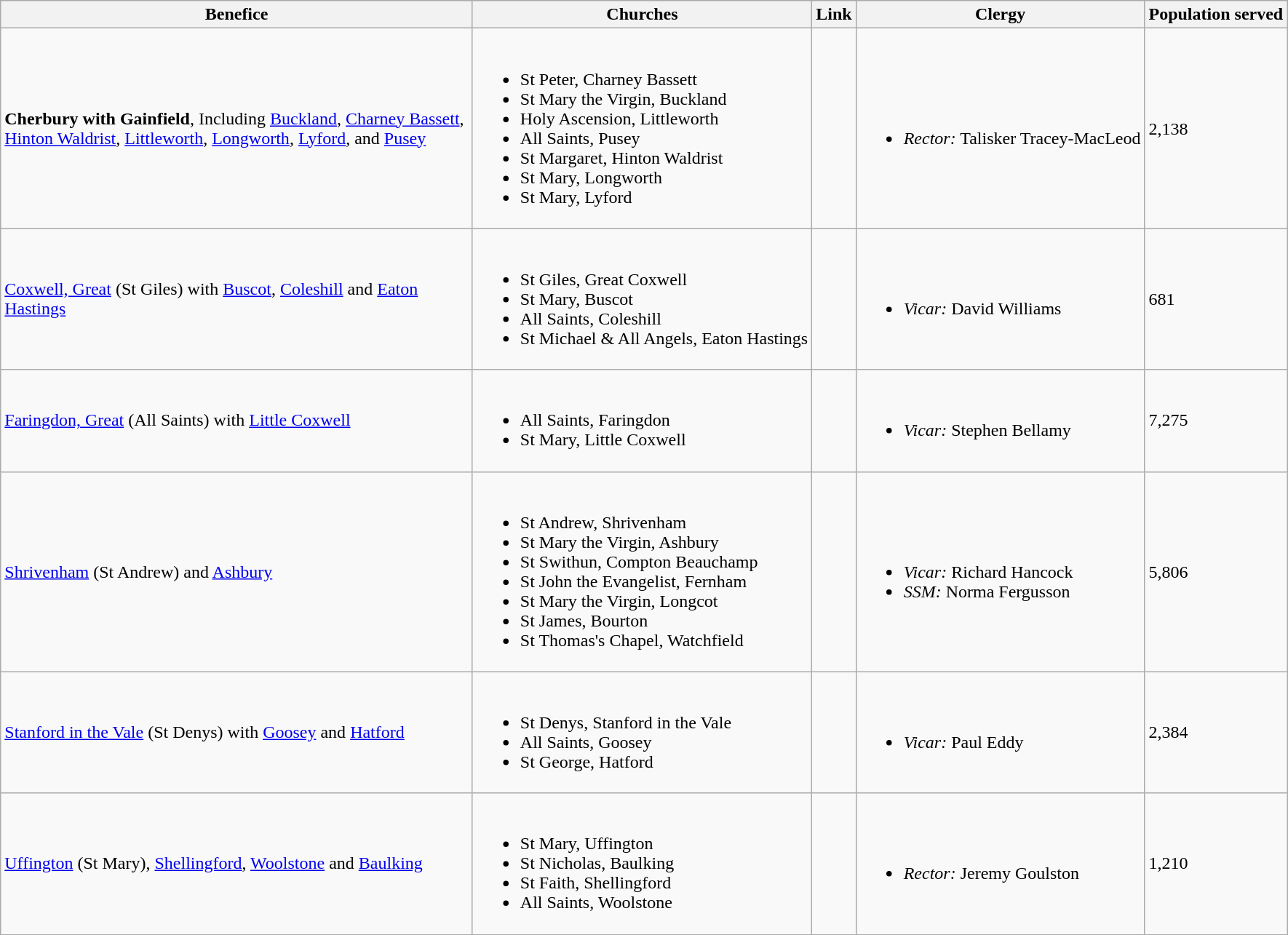<table class="wikitable">
<tr>
<th width="425">Benefice</th>
<th>Churches</th>
<th>Link</th>
<th>Clergy</th>
<th>Population served</th>
</tr>
<tr>
<td><strong>Cherbury with Gainfield</strong>, Including <a href='#'>Buckland</a>, <a href='#'>Charney Bassett</a>, <a href='#'>Hinton Waldrist</a>, <a href='#'>Littleworth</a>, <a href='#'>Longworth</a>, <a href='#'>Lyford</a>, and <a href='#'>Pusey</a></td>
<td><br><ul><li>St Peter, Charney Bassett</li><li>St Mary the Virgin, Buckland</li><li>Holy Ascension, Littleworth</li><li>All Saints, Pusey</li><li>St Margaret, Hinton Waldrist</li><li>St Mary, Longworth</li><li>St Mary, Lyford</li></ul></td>
<td></td>
<td><br><ul><li><em>Rector:</em> Talisker Tracey-MacLeod</li></ul></td>
<td>2,138</td>
</tr>
<tr>
<td><a href='#'>Coxwell, Great</a> (St Giles) with <a href='#'>Buscot</a>, <a href='#'>Coleshill</a> and <a href='#'>Eaton Hastings</a></td>
<td><br><ul><li>St Giles, Great Coxwell</li><li>St Mary, Buscot</li><li>All Saints, Coleshill</li><li>St Michael & All Angels, Eaton Hastings</li></ul></td>
<td></td>
<td><br><ul><li><em>Vicar:</em> David Williams</li></ul></td>
<td>681</td>
</tr>
<tr>
<td><a href='#'>Faringdon, Great</a> (All Saints) with <a href='#'>Little Coxwell</a></td>
<td><br><ul><li>All Saints, Faringdon</li><li>St Mary, Little Coxwell</li></ul></td>
<td></td>
<td><br><ul><li><em>Vicar:</em> Stephen Bellamy</li></ul></td>
<td>7,275</td>
</tr>
<tr>
<td><a href='#'>Shrivenham</a> (St Andrew) and <a href='#'>Ashbury</a></td>
<td><br><ul><li>St Andrew, Shrivenham</li><li>St Mary the Virgin, Ashbury</li><li>St Swithun, Compton Beauchamp</li><li>St John the Evangelist, Fernham</li><li>St Mary the Virgin, Longcot</li><li>St James, Bourton</li><li>St Thomas's Chapel, Watchfield</li></ul></td>
<td></td>
<td><br><ul><li><em>Vicar:</em> Richard Hancock</li><li><em>SSM:</em> Norma Fergusson</li></ul></td>
<td>5,806</td>
</tr>
<tr>
<td><a href='#'>Stanford in the Vale</a> (St Denys) with <a href='#'>Goosey</a> and <a href='#'>Hatford</a></td>
<td><br><ul><li>St Denys, Stanford in the Vale</li><li>All Saints, Goosey</li><li>St George, Hatford</li></ul></td>
<td></td>
<td><br><ul><li><em>Vicar:</em> Paul Eddy</li></ul></td>
<td>2,384</td>
</tr>
<tr>
<td><a href='#'>Uffington</a> (St Mary), <a href='#'>Shellingford</a>, <a href='#'>Woolstone</a> and <a href='#'>Baulking</a></td>
<td><br><ul><li>St Mary, Uffington</li><li>St Nicholas, Baulking</li><li>St Faith, Shellingford</li><li>All Saints, Woolstone</li></ul></td>
<td></td>
<td><br><ul><li><em>Rector:</em> Jeremy Goulston</li></ul></td>
<td>1,210</td>
</tr>
</table>
